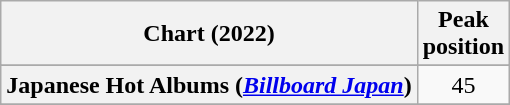<table class="wikitable plainrowheaders" style="text-align:center">
<tr>
<th scope="col">Chart (2022)</th>
<th scope="col">Peak<br>position</th>
</tr>
<tr>
</tr>
<tr>
<th scope="row">Japanese Hot Albums (<em><a href='#'>Billboard Japan</a></em>)</th>
<td>45</td>
</tr>
<tr>
</tr>
</table>
